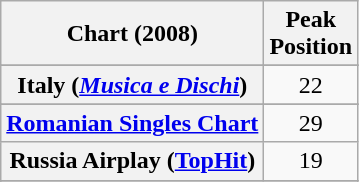<table class="wikitable sortable plainrowheaders" style="text-align:center">
<tr>
<th scope="col">Chart (2008)</th>
<th scope="col">Peak<br>Position</th>
</tr>
<tr>
</tr>
<tr>
</tr>
<tr>
</tr>
<tr>
</tr>
<tr>
</tr>
<tr>
</tr>
<tr>
</tr>
<tr>
</tr>
<tr>
<th scope="row">Italy (<em><a href='#'>Musica e Dischi</a></em>)</th>
<td>22</td>
</tr>
<tr>
</tr>
<tr>
</tr>
<tr>
<th scope="row"><a href='#'>Romanian Singles Chart</a></th>
<td align="center">29</td>
</tr>
<tr>
<th scope="row">Russia Airplay (<a href='#'>TopHit</a>)</th>
<td>19</td>
</tr>
<tr>
</tr>
<tr>
</tr>
</table>
